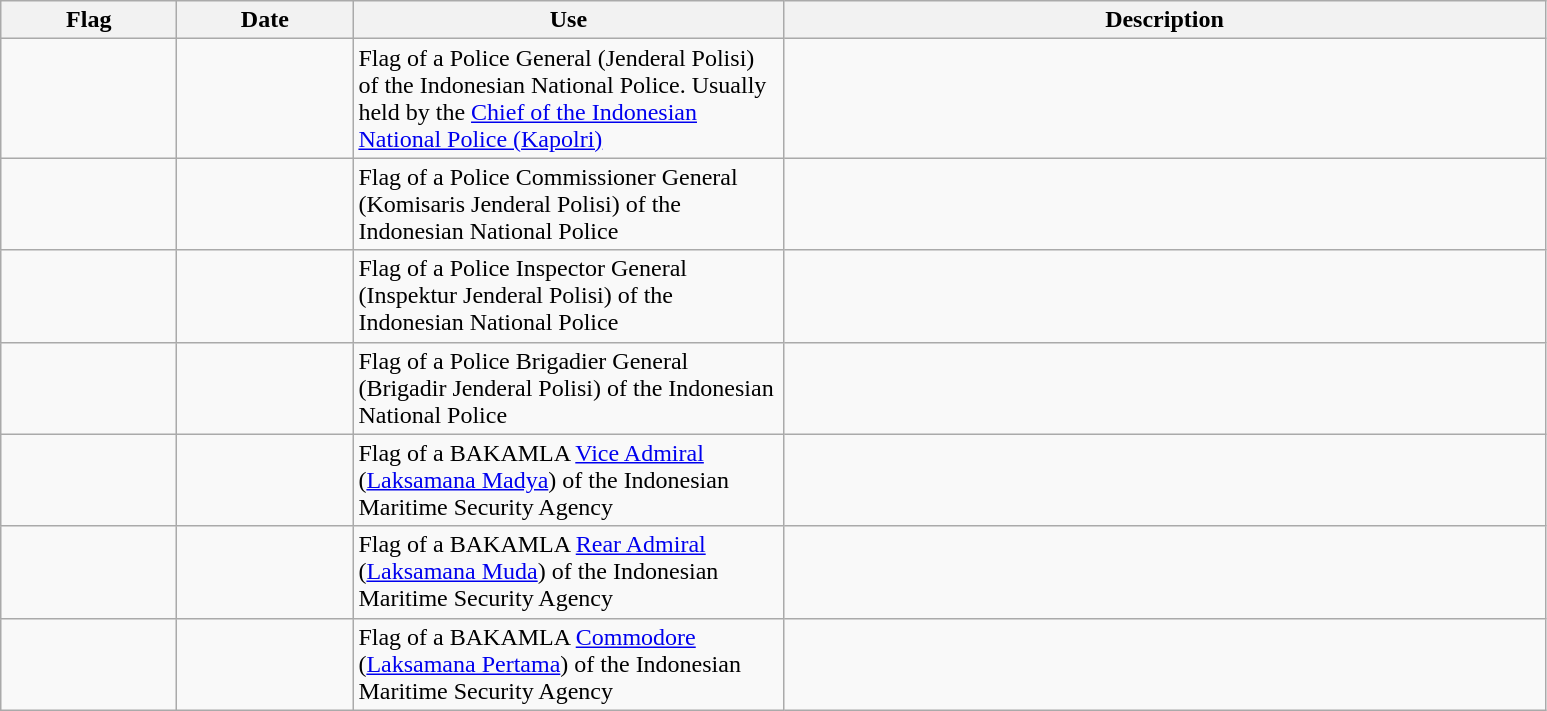<table class="wikitable">
<tr>
<th style="width:110px;">Flag</th>
<th style="width:110px;">Date</th>
<th style="width:280px;">Use</th>
<th style="width:500px;">Description</th>
</tr>
<tr>
<td></td>
<td></td>
<td>Flag of a Police General (Jenderal Polisi) of the Indonesian National Police. Usually held by the <a href='#'>Chief of the Indonesian National Police (Kapolri)</a></td>
<td></td>
</tr>
<tr>
<td></td>
<td></td>
<td>Flag of a Police Commissioner General (Komisaris Jenderal Polisi) of the Indonesian National Police</td>
<td></td>
</tr>
<tr>
<td></td>
<td></td>
<td>Flag of a Police Inspector General (Inspektur Jenderal Polisi) of the Indonesian National Police</td>
<td></td>
</tr>
<tr>
<td></td>
<td></td>
<td>Flag of a Police Brigadier General (Brigadir Jenderal Polisi) of the Indonesian National Police</td>
<td></td>
</tr>
<tr>
<td></td>
<td></td>
<td>Flag of a BAKAMLA <a href='#'>Vice Admiral</a> (<a href='#'>Laksamana Madya</a>) of the Indonesian Maritime Security Agency</td>
<td></td>
</tr>
<tr>
<td></td>
<td></td>
<td>Flag of a BAKAMLA <a href='#'>Rear Admiral</a> (<a href='#'>Laksamana Muda</a>) of the Indonesian Maritime Security Agency</td>
<td></td>
</tr>
<tr>
<td></td>
<td></td>
<td>Flag of a BAKAMLA <a href='#'>Commodore</a> (<a href='#'>Laksamana Pertama</a>) of the Indonesian Maritime Security Agency</td>
<td></td>
</tr>
</table>
